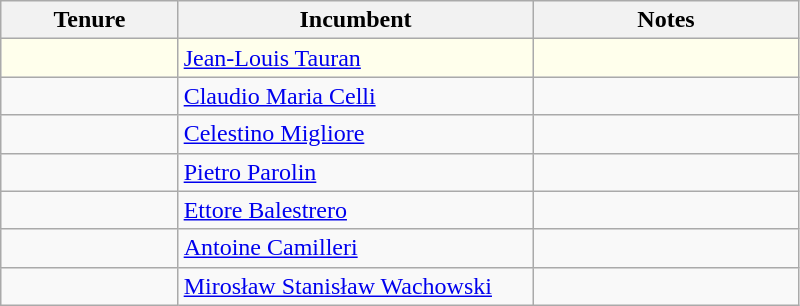<table class="wikitable">
<tr align=left>
<th width="20%">Tenure</th>
<th width="40%">Incumbent</th>
<th width="30%">Notes</th>
</tr>
<tr valign=top bgcolor="#ffffec">
<td></td>
<td><a href='#'>Jean-Louis Tauran</a></td>
<td></td>
</tr>
<tr>
<td></td>
<td><a href='#'>Claudio Maria Celli</a></td>
<td></td>
</tr>
<tr>
<td></td>
<td><a href='#'>Celestino Migliore</a></td>
<td></td>
</tr>
<tr>
<td></td>
<td><a href='#'>Pietro Parolin</a></td>
<td></td>
</tr>
<tr>
<td></td>
<td><a href='#'>Ettore Balestrero</a></td>
<td></td>
</tr>
<tr>
<td></td>
<td><a href='#'>Antoine Camilleri</a></td>
<td></td>
</tr>
<tr>
<td></td>
<td><a href='#'>Mirosław Stanisław Wachowski</a></td>
<td></td>
</tr>
</table>
